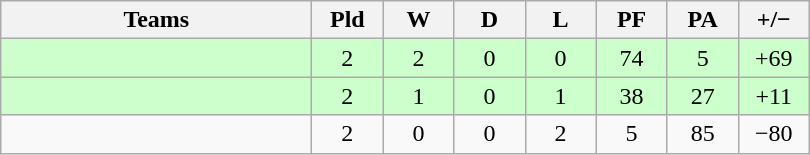<table class="wikitable" style="text-align: center;">
<tr>
<th width="200">Teams</th>
<th width="40">Pld</th>
<th width="40">W</th>
<th width="40">D</th>
<th width="40">L</th>
<th width="40">PF</th>
<th width="40">PA</th>
<th width="40">+/−</th>
</tr>
<tr bgcolor=ccffcc>
<td align=left></td>
<td>2</td>
<td>2</td>
<td>0</td>
<td>0</td>
<td>74</td>
<td>5</td>
<td>+69</td>
</tr>
<tr bgcolor=ccffcc>
<td align=left></td>
<td>2</td>
<td>1</td>
<td>0</td>
<td>1</td>
<td>38</td>
<td>27</td>
<td>+11</td>
</tr>
<tr>
<td align=left></td>
<td>2</td>
<td>0</td>
<td>0</td>
<td>2</td>
<td>5</td>
<td>85</td>
<td>−80</td>
</tr>
</table>
